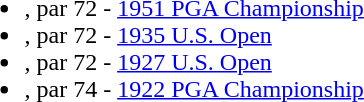<table>
<tr>
<td><br><ul><li>, par 72 - <a href='#'>1951 PGA Championship</a></li><li>, par 72 - <a href='#'>1935 U.S. Open</a></li><li>, par 72 - <a href='#'>1927 U.S. Open</a></li><li>, par 74 - <a href='#'>1922 PGA Championship</a></li></ul></td>
</tr>
</table>
